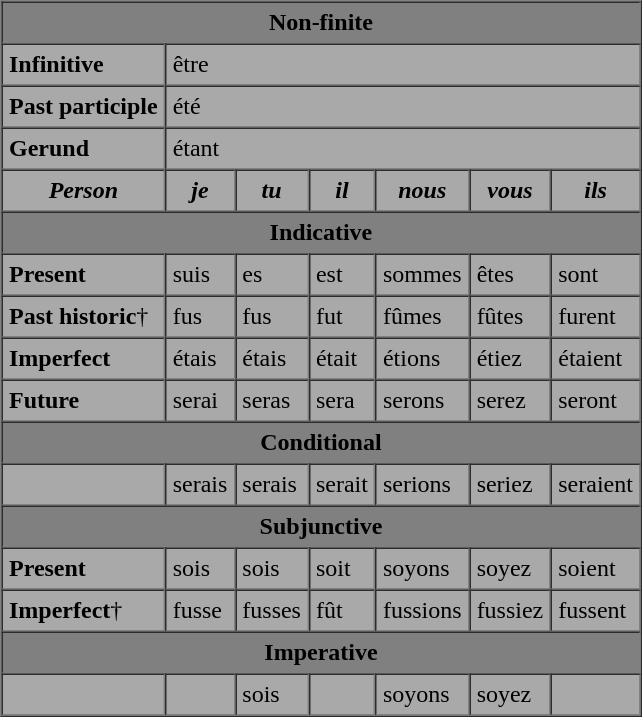<table border="1" cellpadding="4" cellspacing="0" style="background-color: darkgray;" style="font-size: 90%">
<tr>
<th bgcolor="gray" colspan="7">Non-finite</th>
</tr>
<tr>
<td><strong>Infinitive</strong></td>
<td colspan="6">être</td>
</tr>
<tr>
<td><strong>Past participle</strong></td>
<td colspan="6">été</td>
</tr>
<tr>
<td><strong>Gerund</strong></td>
<td colspan="6">étant</td>
</tr>
<tr>
<th><em>Person</em></th>
<th><em>je</em></th>
<th><em>tu</em></th>
<th><em>il</em></th>
<th><em>nous</em></th>
<th><em>vous</em></th>
<th><em>ils</em></th>
</tr>
<tr>
<th bgcolor="gray" colspan="7">Indicative</th>
</tr>
<tr>
<td><strong>Present</strong></td>
<td>suis</td>
<td>es</td>
<td>est</td>
<td>sommes</td>
<td>êtes</td>
<td>sont</td>
</tr>
<tr>
<td><strong>Past historic</strong>†</td>
<td>fus</td>
<td>fus</td>
<td>fut</td>
<td>fûmes</td>
<td>fûtes</td>
<td>furent</td>
</tr>
<tr>
<td><strong>Imperfect</strong></td>
<td>étais</td>
<td>étais</td>
<td>était</td>
<td>étions</td>
<td>étiez</td>
<td>étaient</td>
</tr>
<tr>
<td><strong>Future</strong></td>
<td>serai</td>
<td>seras</td>
<td>sera</td>
<td>serons</td>
<td>serez</td>
<td>seront</td>
</tr>
<tr>
<th bgcolor="gray" colspan="7">Conditional</th>
</tr>
<tr>
<td> </td>
<td>serais</td>
<td>serais</td>
<td>serait</td>
<td>serions</td>
<td>seriez</td>
<td>seraient</td>
</tr>
<tr>
<th bgcolor="gray" colspan="7">Subjunctive</th>
</tr>
<tr>
<td><strong>Present</strong></td>
<td>sois</td>
<td>sois</td>
<td>soit</td>
<td>soyons</td>
<td>soyez</td>
<td>soient</td>
</tr>
<tr>
<td><strong>Imperfect</strong>†</td>
<td>fusse</td>
<td>fusses</td>
<td>fût</td>
<td>fussions</td>
<td>fussiez</td>
<td>fussent</td>
</tr>
<tr>
<th bgcolor="gray" colspan="7">Imperative</th>
</tr>
<tr>
<td> </td>
<td> </td>
<td>sois</td>
<td> </td>
<td>soyons</td>
<td>soyez</td>
<td> </td>
</tr>
</table>
